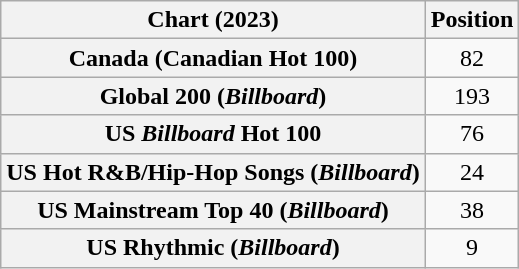<table class="wikitable sortable plainrowheaders" style="text-align:center">
<tr>
<th scope="col">Chart (2023)</th>
<th scope="col">Position</th>
</tr>
<tr>
<th scope="row">Canada (Canadian Hot 100)</th>
<td>82</td>
</tr>
<tr>
<th scope="row">Global 200 (<em>Billboard</em>)</th>
<td>193</td>
</tr>
<tr>
<th scope="row">US <em>Billboard</em> Hot 100</th>
<td>76</td>
</tr>
<tr>
<th scope="row">US Hot R&B/Hip-Hop Songs (<em>Billboard</em>)</th>
<td>24</td>
</tr>
<tr>
<th scope="row">US Mainstream Top 40 (<em>Billboard</em>)</th>
<td>38</td>
</tr>
<tr>
<th scope="row">US Rhythmic (<em>Billboard</em>)</th>
<td>9</td>
</tr>
</table>
